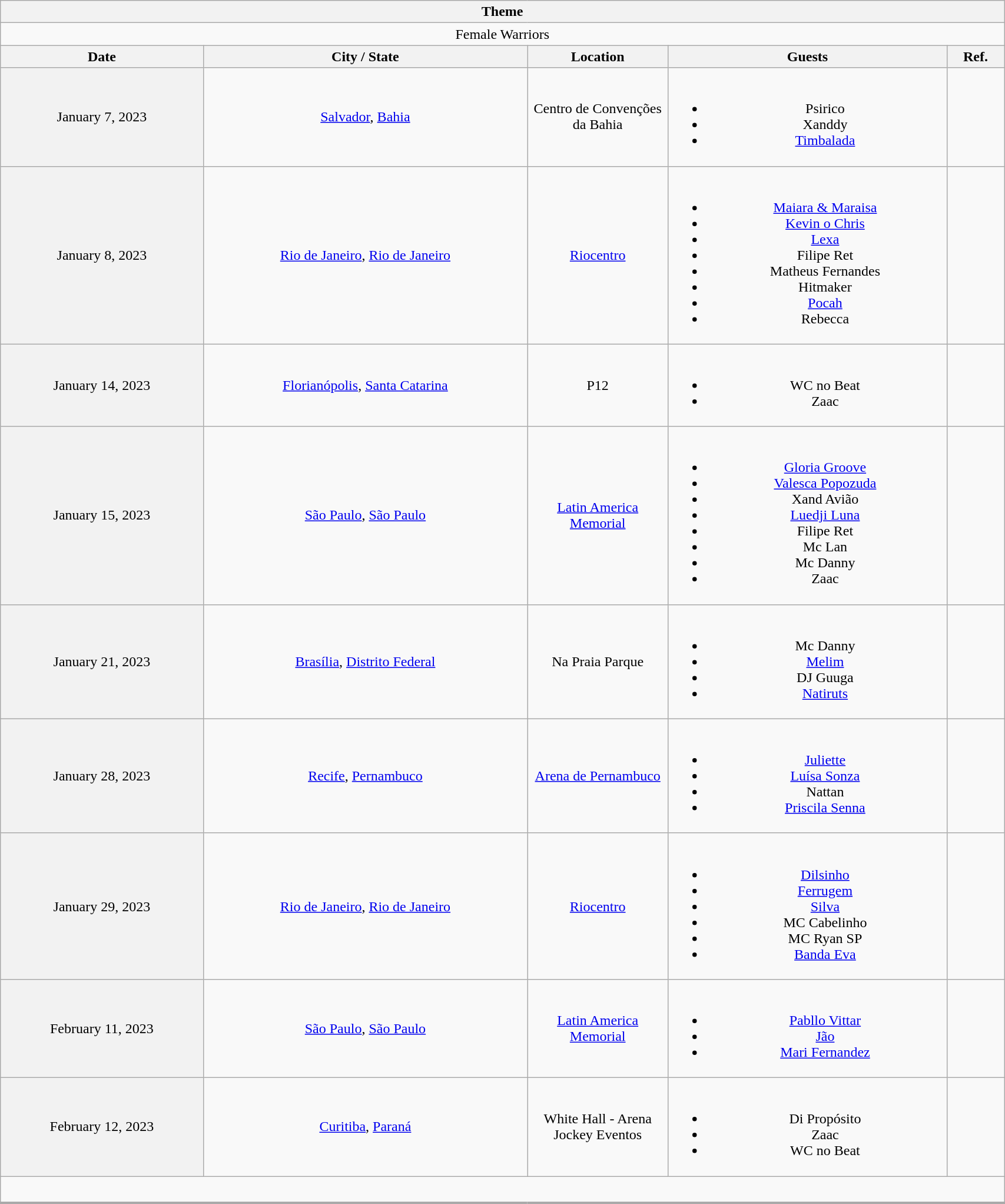<table class="wikitable plainrowheaders" style="text-align:center;" width="90%">
<tr>
<th colspan="5">Theme</th>
</tr>
<tr>
<td colspan="5">Female Warriors</td>
</tr>
<tr>
<th scope="col">Date</th>
<th scope="col">City / State</th>
<th scope="col" width="14%">Location</th>
<th scope="col">Guests</th>
<th>Ref.</th>
</tr>
<tr>
<td scope="row" style="background-color: #f2f2f2;">January 7, 2023</td>
<td><a href='#'>Salvador</a>, <a href='#'>Bahia</a></td>
<td>Centro de Convenções da Bahia</td>
<td><br><ul><li>Psirico</li><li>Xanddy</li><li><a href='#'>Timbalada</a></li></ul></td>
<td></td>
</tr>
<tr>
<td scope="row" style="background-color: #f2f2f2;">January 8, 2023</td>
<td><a href='#'>Rio de Janeiro</a>, <a href='#'>Rio de Janeiro</a></td>
<td><a href='#'>Riocentro</a></td>
<td><br><ul><li><a href='#'>Maiara & Maraisa</a></li><li><a href='#'>Kevin o Chris</a></li><li><a href='#'>Lexa</a></li><li>Filipe Ret</li><li>Matheus Fernandes</li><li>Hitmaker</li><li><a href='#'>Pocah</a></li><li>Rebecca</li></ul></td>
<td></td>
</tr>
<tr>
<td scope="row" style="background-color: #f2f2f2;">January 14, 2023</td>
<td><a href='#'>Florianópolis</a>, <a href='#'>Santa Catarina</a></td>
<td>P12</td>
<td><br><ul><li>WC no Beat</li><li>Zaac</li></ul></td>
<td></td>
</tr>
<tr>
<td scope="row" style="background-color: #f2f2f2;">January 15, 2023</td>
<td><a href='#'>São Paulo</a>, <a href='#'>São Paulo</a></td>
<td><a href='#'>Latin America Memorial</a></td>
<td><br><ul><li><a href='#'>Gloria Groove</a></li><li><a href='#'>Valesca Popozuda</a></li><li>Xand Avião</li><li><a href='#'>Luedji Luna</a></li><li>Filipe Ret</li><li>Mc Lan</li><li>Mc Danny</li><li>Zaac</li></ul></td>
<td></td>
</tr>
<tr>
<td scope="row" style="background-color: #f2f2f2;">January 21, 2023</td>
<td><a href='#'>Brasília</a>, <a href='#'>Distrito Federal</a></td>
<td>Na Praia Parque</td>
<td><br><ul><li>Mc Danny</li><li><a href='#'>Melim</a></li><li>DJ Guuga</li><li><a href='#'>Natiruts</a></li></ul></td>
<td></td>
</tr>
<tr>
<td scope="row" style="background-color: #f2f2f2;">January 28, 2023</td>
<td><a href='#'>Recife</a>, <a href='#'>Pernambuco</a></td>
<td><a href='#'>Arena de Pernambuco</a></td>
<td><br><ul><li><a href='#'>Juliette</a></li><li><a href='#'>Luísa Sonza</a></li><li>Nattan</li><li><a href='#'>Priscila Senna</a></li></ul></td>
<td></td>
</tr>
<tr>
<td scope="row" style="background-color: #f2f2f2;">January 29, 2023</td>
<td><a href='#'>Rio de Janeiro</a>, <a href='#'>Rio de Janeiro</a></td>
<td><a href='#'>Riocentro</a></td>
<td><br><ul><li><a href='#'>Dilsinho</a></li><li><a href='#'>Ferrugem</a></li><li><a href='#'>Silva</a></li><li>MC Cabelinho</li><li>MC Ryan SP</li><li><a href='#'>Banda Eva</a></li></ul></td>
<td></td>
</tr>
<tr>
<td scope="row" style="background-color: #f2f2f2;">February 11, 2023</td>
<td><a href='#'>São Paulo</a>, <a href='#'>São Paulo</a></td>
<td><a href='#'>Latin America Memorial</a></td>
<td><br><ul><li><a href='#'>Pabllo Vittar</a></li><li><a href='#'>Jão</a></li><li><a href='#'>Mari Fernandez</a></li></ul></td>
<td></td>
</tr>
<tr>
<td scope="row" style="background-color: #f2f2f2;">February 12, 2023</td>
<td><a href='#'>Curitiba</a>, <a href='#'>Paraná</a></td>
<td>White Hall - Arena Jockey Eventos</td>
<td><br><ul><li>Di Propósito</li><li>Zaac</li><li>WC no Beat</li></ul></td>
<td></td>
</tr>
<tr>
<td colspan="5" style="border-bottom-width:3px; padding:5px;"><br></td>
</tr>
</table>
